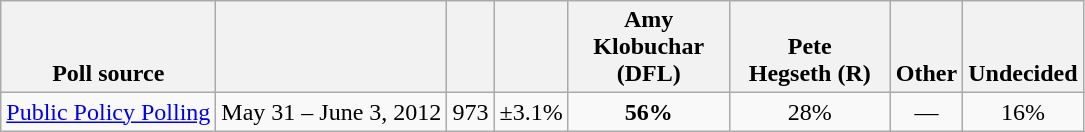<table class="wikitable" style="text-align:center">
<tr valign= bottom>
<th>Poll source</th>
<th></th>
<th></th>
<th></th>
<th style="width:100px;">Amy<br>Klobuchar (DFL)</th>
<th style="width:100px;">Pete<br>Hegseth (R)</th>
<th>Other</th>
<th>Undecided</th>
</tr>
<tr>
<td align=left><a href='#'>Public Policy Polling</a></td>
<td>May 31 – June 3, 2012</td>
<td>973</td>
<td>±3.1%</td>
<td><strong>56%</strong></td>
<td>28%</td>
<td>—</td>
<td>16%</td>
</tr>
</table>
